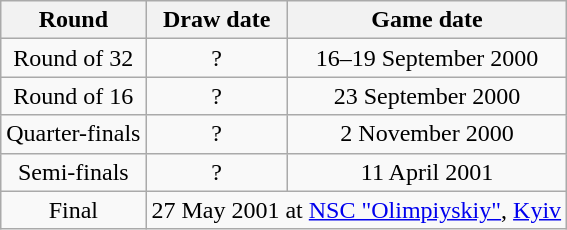<table class="wikitable" style="text-align:center">
<tr>
<th>Round</th>
<th>Draw date</th>
<th>Game date</th>
</tr>
<tr>
<td>Round of 32</td>
<td>?</td>
<td>16–19 September 2000</td>
</tr>
<tr>
<td>Round of 16</td>
<td>?</td>
<td>23 September 2000</td>
</tr>
<tr>
<td>Quarter-finals</td>
<td>?</td>
<td>2 November 2000</td>
</tr>
<tr>
<td>Semi-finals</td>
<td>?</td>
<td>11 April 2001</td>
</tr>
<tr>
<td>Final</td>
<td colspan="2">27 May 2001 at <a href='#'>NSC "Olimpiyskiy"</a>, <a href='#'>Kyiv</a></td>
</tr>
</table>
